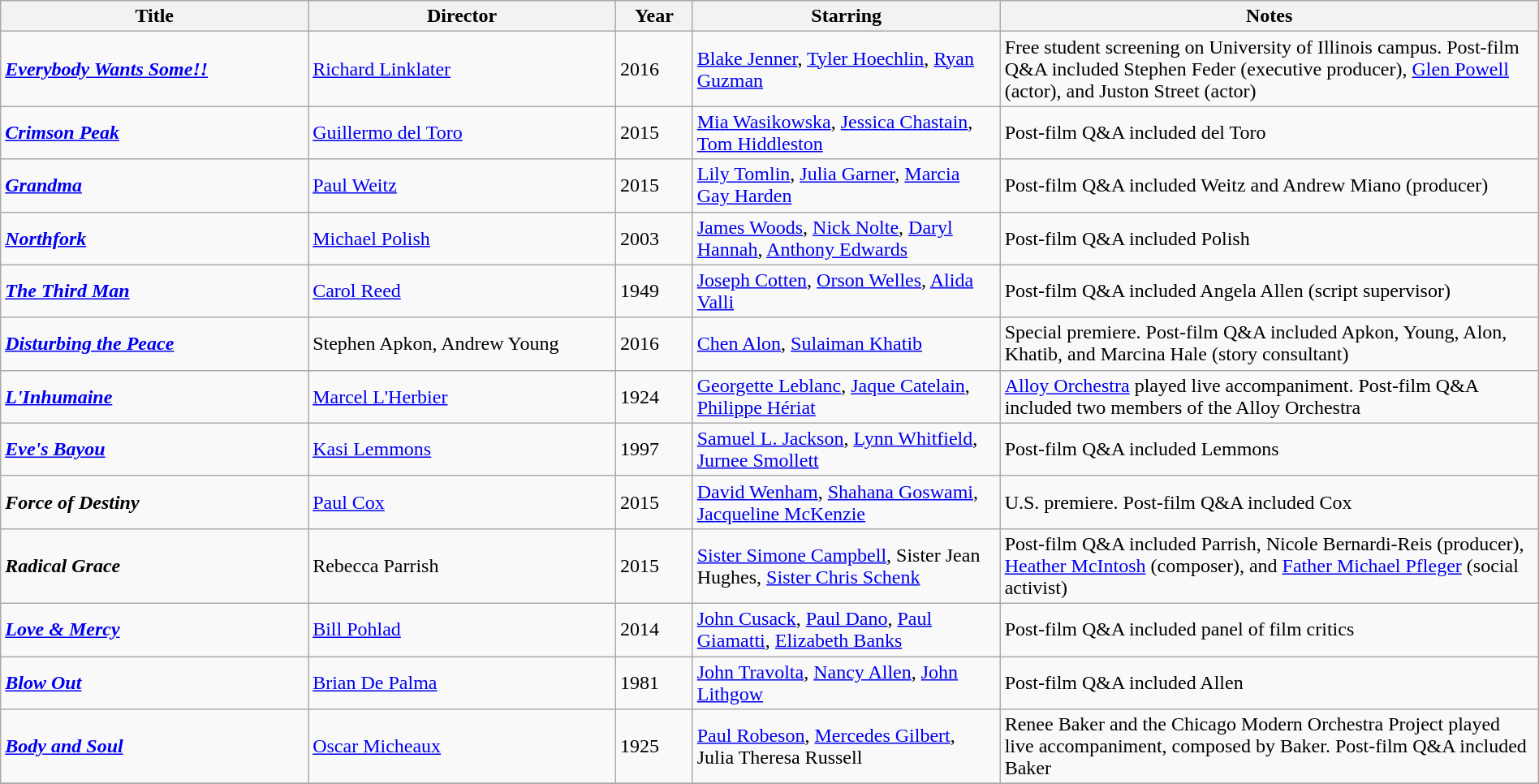<table class="wikitable sortable" style="width:100%;">
<tr>
<th style="width:20%;">Title</th>
<th style="width:20%;">Director</th>
<th style="width:5%;">Year</th>
<th style="width:20%;">Starring</th>
<th style="width:35%;">Notes</th>
</tr>
<tr>
<td><strong><em><a href='#'>Everybody Wants Some!!</a></em></strong></td>
<td><a href='#'>Richard Linklater</a></td>
<td>2016</td>
<td><a href='#'>Blake Jenner</a>, <a href='#'>Tyler Hoechlin</a>, <a href='#'>Ryan Guzman</a></td>
<td>Free student screening on University of Illinois campus. Post-film Q&A included Stephen Feder (executive producer), <a href='#'>Glen Powell</a> (actor), and Juston Street (actor)</td>
</tr>
<tr>
<td><strong><em><a href='#'>Crimson Peak</a></em></strong></td>
<td><a href='#'>Guillermo del Toro</a></td>
<td>2015</td>
<td><a href='#'>Mia Wasikowska</a>, <a href='#'>Jessica Chastain</a>, <a href='#'>Tom Hiddleston</a></td>
<td>Post-film Q&A included del Toro</td>
</tr>
<tr>
<td><strong><em><a href='#'>Grandma</a></em></strong></td>
<td><a href='#'>Paul Weitz</a></td>
<td>2015</td>
<td><a href='#'>Lily Tomlin</a>, <a href='#'>Julia Garner</a>, <a href='#'>Marcia Gay Harden</a></td>
<td>Post-film Q&A included Weitz and Andrew Miano (producer)</td>
</tr>
<tr>
<td><strong><em><a href='#'>Northfork</a></em></strong></td>
<td><a href='#'>Michael Polish</a></td>
<td>2003</td>
<td><a href='#'>James Woods</a>, <a href='#'>Nick Nolte</a>, <a href='#'>Daryl Hannah</a>, <a href='#'>Anthony Edwards</a></td>
<td>Post-film Q&A included Polish</td>
</tr>
<tr>
<td><strong><em><a href='#'>The Third Man</a></em></strong></td>
<td><a href='#'>Carol Reed</a></td>
<td>1949</td>
<td><a href='#'>Joseph Cotten</a>, <a href='#'>Orson Welles</a>, <a href='#'>Alida Valli</a></td>
<td>Post-film Q&A included Angela Allen (script supervisor)</td>
</tr>
<tr>
<td><strong><em><a href='#'>Disturbing the Peace</a></em></strong></td>
<td>Stephen Apkon, Andrew Young</td>
<td>2016</td>
<td><a href='#'>Chen Alon</a>, <a href='#'>Sulaiman Khatib</a></td>
<td>Special premiere. Post-film Q&A included Apkon, Young, Alon, Khatib, and Marcina Hale (story consultant)</td>
</tr>
<tr>
<td><strong><em><a href='#'>L'Inhumaine</a></em></strong></td>
<td><a href='#'>Marcel L'Herbier</a></td>
<td>1924</td>
<td><a href='#'>Georgette Leblanc</a>, <a href='#'>Jaque Catelain</a>, <a href='#'>Philippe Hériat</a></td>
<td><a href='#'>Alloy Orchestra</a> played live accompaniment. Post-film Q&A included two members of the Alloy Orchestra</td>
</tr>
<tr>
<td><strong><em><a href='#'>Eve's Bayou</a></em></strong></td>
<td><a href='#'>Kasi Lemmons</a></td>
<td>1997</td>
<td><a href='#'>Samuel L. Jackson</a>, <a href='#'>Lynn Whitfield</a>, <a href='#'>Jurnee Smollett</a></td>
<td>Post-film Q&A included Lemmons</td>
</tr>
<tr>
<td><strong><em>Force of Destiny</em></strong></td>
<td><a href='#'>Paul Cox</a></td>
<td>2015</td>
<td><a href='#'>David Wenham</a>, <a href='#'>Shahana Goswami</a>, <a href='#'>Jacqueline McKenzie</a></td>
<td>U.S. premiere. Post-film Q&A included Cox</td>
</tr>
<tr>
<td><strong><em>Radical Grace</em></strong></td>
<td>Rebecca Parrish</td>
<td>2015</td>
<td><a href='#'>Sister Simone Campbell</a>, Sister Jean Hughes, <a href='#'>Sister Chris Schenk</a></td>
<td>Post-film Q&A included Parrish, Nicole Bernardi-Reis (producer), <a href='#'>Heather McIntosh</a> (composer), and <a href='#'>Father Michael Pfleger</a> (social activist)</td>
</tr>
<tr>
<td><strong><em><a href='#'>Love & Mercy</a></em></strong></td>
<td><a href='#'>Bill Pohlad</a></td>
<td>2014</td>
<td><a href='#'>John Cusack</a>, <a href='#'>Paul Dano</a>, <a href='#'>Paul Giamatti</a>, <a href='#'>Elizabeth Banks</a></td>
<td>Post-film Q&A included panel of film critics</td>
</tr>
<tr>
<td><strong><em><a href='#'>Blow Out</a></em></strong></td>
<td><a href='#'>Brian De Palma</a></td>
<td>1981</td>
<td><a href='#'>John Travolta</a>, <a href='#'>Nancy Allen</a>, <a href='#'>John Lithgow</a></td>
<td>Post-film Q&A included Allen</td>
</tr>
<tr>
<td><strong><em><a href='#'>Body and Soul</a></em></strong></td>
<td><a href='#'>Oscar Micheaux</a></td>
<td>1925</td>
<td><a href='#'>Paul Robeson</a>, <a href='#'>Mercedes Gilbert</a>, Julia Theresa Russell</td>
<td>Renee Baker and the Chicago Modern Orchestra Project played live accompaniment, composed by Baker. Post-film Q&A included Baker</td>
</tr>
<tr>
</tr>
</table>
